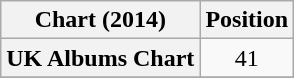<table class="wikitable sortable plainrowheaders" style="text-align:center">
<tr>
<th scope="col">Chart (2014)</th>
<th scope="col">Position</th>
</tr>
<tr>
<th scope="row">UK Albums Chart</th>
<td style="text-align:center;">41</td>
</tr>
<tr>
</tr>
</table>
